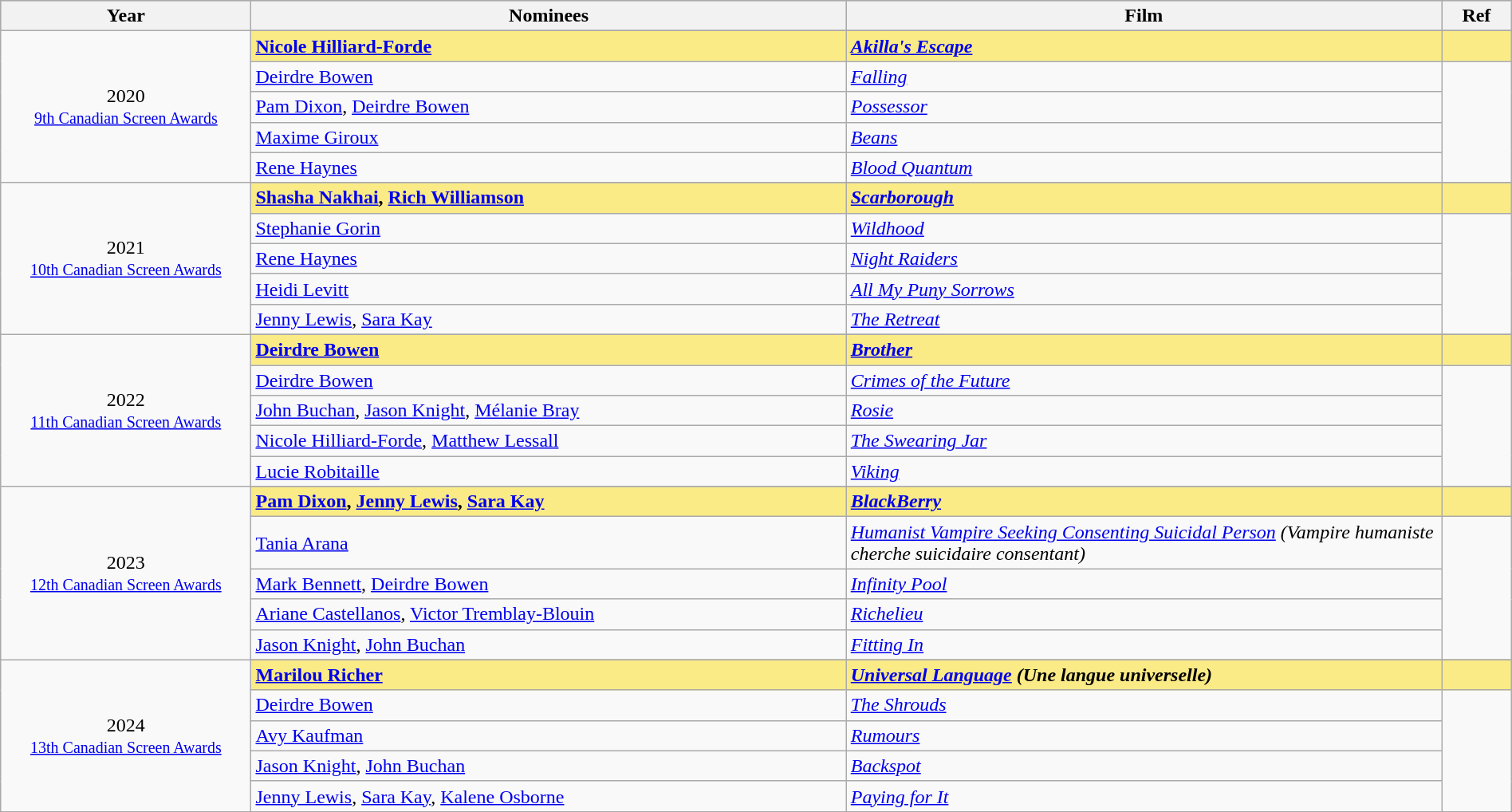<table class="wikitable" style="width:100%;">
<tr style="background:#bebebe;">
<th style="width:8%;">Year</th>
<th style="width:19%;">Nominees</th>
<th style="width:19%;">Film</th>
<th style="width:2%;">Ref</th>
</tr>
<tr>
<td rowspan="6" align="center">2020 <br> <small><a href='#'>9th Canadian Screen Awards</a></small></td>
</tr>
<tr style="background:#FAEB86;">
<td><strong><a href='#'>Nicole Hilliard-Forde</a></strong></td>
<td><strong><em><a href='#'>Akilla's Escape</a></em></strong></td>
<td></td>
</tr>
<tr>
<td><a href='#'>Deirdre Bowen</a></td>
<td><em><a href='#'>Falling</a></em></td>
<td rowspan=4></td>
</tr>
<tr>
<td><a href='#'>Pam Dixon</a>, <a href='#'>Deirdre Bowen</a></td>
<td><em><a href='#'>Possessor</a></em></td>
</tr>
<tr>
<td><a href='#'>Maxime Giroux</a></td>
<td><em><a href='#'>Beans</a></em></td>
</tr>
<tr>
<td><a href='#'>Rene Haynes</a></td>
<td><em><a href='#'>Blood Quantum</a></em></td>
</tr>
<tr>
<td rowspan="6" align="center">2021 <br> <small><a href='#'>10th Canadian Screen Awards</a></small></td>
</tr>
<tr style="background:#FAEB86;">
<td><strong><a href='#'>Shasha Nakhai</a>, <a href='#'>Rich Williamson</a></strong></td>
<td><strong><em><a href='#'>Scarborough</a></em></strong></td>
<td></td>
</tr>
<tr>
<td><a href='#'>Stephanie Gorin</a></td>
<td><em><a href='#'>Wildhood</a></em></td>
<td rowspan=4></td>
</tr>
<tr>
<td><a href='#'>Rene Haynes</a></td>
<td><em><a href='#'>Night Raiders</a></em></td>
</tr>
<tr>
<td><a href='#'>Heidi Levitt</a></td>
<td><em><a href='#'>All My Puny Sorrows</a></em></td>
</tr>
<tr>
<td><a href='#'>Jenny Lewis</a>, <a href='#'>Sara Kay</a></td>
<td><em><a href='#'>The Retreat</a></em></td>
</tr>
<tr>
<td rowspan="6" align="center">2022 <br> <small><a href='#'>11th Canadian Screen Awards</a></small></td>
</tr>
<tr style="background:#FAEB86;">
<td><strong><a href='#'>Deirdre Bowen</a></strong></td>
<td><strong><em><a href='#'>Brother</a></em></strong></td>
<td></td>
</tr>
<tr>
<td><a href='#'>Deirdre Bowen</a></td>
<td><em><a href='#'>Crimes of the Future</a></em></td>
<td rowspan=4></td>
</tr>
<tr>
<td><a href='#'>John Buchan</a>, <a href='#'>Jason Knight</a>, <a href='#'>Mélanie Bray</a></td>
<td><em><a href='#'>Rosie</a></em></td>
</tr>
<tr>
<td><a href='#'>Nicole Hilliard-Forde</a>, <a href='#'>Matthew Lessall</a></td>
<td><em><a href='#'>The Swearing Jar</a></em></td>
</tr>
<tr>
<td><a href='#'>Lucie Robitaille</a></td>
<td><em><a href='#'>Viking</a></em></td>
</tr>
<tr>
<td rowspan="6" align="center">2023 <br> <small><a href='#'>12th Canadian Screen Awards</a></small></td>
</tr>
<tr style="background:#FAEB86;">
<td><strong><a href='#'>Pam Dixon</a>, <a href='#'>Jenny Lewis</a>, <a href='#'>Sara Kay</a></strong></td>
<td><strong><em><a href='#'>BlackBerry</a></em></strong></td>
<td></td>
</tr>
<tr>
<td><a href='#'>Tania Arana</a></td>
<td><em><a href='#'>Humanist Vampire Seeking Consenting Suicidal Person</a> (Vampire humaniste cherche suicidaire consentant)</em></td>
<td rowspan=4></td>
</tr>
<tr>
<td><a href='#'>Mark Bennett</a>, <a href='#'>Deirdre Bowen</a></td>
<td><em><a href='#'>Infinity Pool</a></em></td>
</tr>
<tr>
<td><a href='#'>Ariane Castellanos</a>, <a href='#'>Victor Tremblay-Blouin</a></td>
<td><em><a href='#'>Richelieu</a></em></td>
</tr>
<tr>
<td><a href='#'>Jason Knight</a>, <a href='#'>John Buchan</a></td>
<td><em><a href='#'>Fitting In</a></em></td>
</tr>
<tr>
<td rowspan="6" align="center">2024 <br> <small><a href='#'>13th Canadian Screen Awards</a></small></td>
</tr>
<tr style="background:#FAEB86;">
<td><strong><a href='#'>Marilou Richer</a></strong></td>
<td><strong><em><a href='#'>Universal Language</a> (Une langue universelle)</em></strong></td>
<td></td>
</tr>
<tr>
<td><a href='#'>Deirdre Bowen</a></td>
<td><em><a href='#'>The Shrouds</a></em></td>
<td rowspan=4></td>
</tr>
<tr>
<td><a href='#'>Avy Kaufman</a></td>
<td><em><a href='#'>Rumours</a></em></td>
</tr>
<tr>
<td><a href='#'>Jason Knight</a>, <a href='#'>John Buchan</a></td>
<td><em><a href='#'>Backspot</a></em></td>
</tr>
<tr>
<td><a href='#'>Jenny Lewis</a>, <a href='#'>Sara Kay</a>, <a href='#'>Kalene Osborne</a></td>
<td><em><a href='#'>Paying for It</a></em></td>
</tr>
</table>
